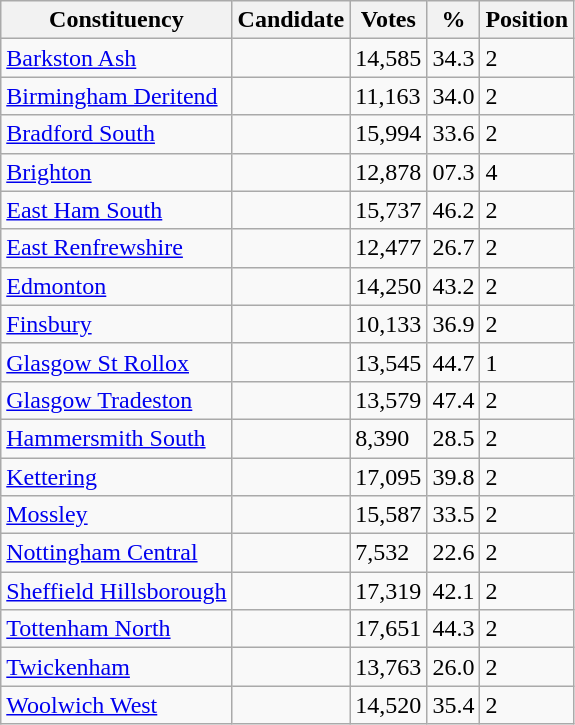<table class="wikitable sortable">
<tr>
<th>Constituency</th>
<th>Candidate</th>
<th>Votes</th>
<th>%</th>
<th>Position</th>
</tr>
<tr>
<td><a href='#'>Barkston Ash</a></td>
<td></td>
<td>14,585</td>
<td>34.3</td>
<td>2</td>
</tr>
<tr>
<td><a href='#'>Birmingham Deritend</a></td>
<td></td>
<td>11,163</td>
<td>34.0</td>
<td>2</td>
</tr>
<tr>
<td><a href='#'>Bradford South</a></td>
<td></td>
<td>15,994</td>
<td>33.6</td>
<td>2</td>
</tr>
<tr>
<td><a href='#'>Brighton</a></td>
<td></td>
<td>12,878</td>
<td>07.3</td>
<td>4</td>
</tr>
<tr>
<td><a href='#'>East Ham South</a></td>
<td></td>
<td>15,737</td>
<td>46.2</td>
<td>2</td>
</tr>
<tr>
<td><a href='#'>East Renfrewshire</a></td>
<td></td>
<td>12,477</td>
<td>26.7</td>
<td>2</td>
</tr>
<tr>
<td><a href='#'>Edmonton</a></td>
<td></td>
<td>14,250</td>
<td>43.2</td>
<td>2</td>
</tr>
<tr>
<td><a href='#'>Finsbury</a></td>
<td></td>
<td>10,133</td>
<td>36.9</td>
<td>2</td>
</tr>
<tr>
<td><a href='#'>Glasgow St Rollox</a></td>
<td></td>
<td>13,545</td>
<td>44.7</td>
<td>1</td>
</tr>
<tr>
<td><a href='#'>Glasgow Tradeston</a></td>
<td></td>
<td>13,579</td>
<td>47.4</td>
<td>2</td>
</tr>
<tr>
<td><a href='#'>Hammersmith South</a></td>
<td></td>
<td>8,390</td>
<td>28.5</td>
<td>2</td>
</tr>
<tr>
<td><a href='#'>Kettering</a></td>
<td></td>
<td>17,095</td>
<td>39.8</td>
<td>2</td>
</tr>
<tr>
<td><a href='#'>Mossley</a></td>
<td></td>
<td>15,587</td>
<td>33.5</td>
<td>2</td>
</tr>
<tr>
<td><a href='#'>Nottingham Central</a></td>
<td></td>
<td>7,532</td>
<td>22.6</td>
<td>2</td>
</tr>
<tr>
<td><a href='#'>Sheffield Hillsborough</a></td>
<td></td>
<td>17,319</td>
<td>42.1</td>
<td>2</td>
</tr>
<tr>
<td><a href='#'>Tottenham North</a></td>
<td></td>
<td>17,651</td>
<td>44.3</td>
<td>2</td>
</tr>
<tr>
<td><a href='#'>Twickenham</a></td>
<td></td>
<td>13,763</td>
<td>26.0</td>
<td>2</td>
</tr>
<tr>
<td><a href='#'>Woolwich West</a></td>
<td></td>
<td>14,520</td>
<td>35.4</td>
<td>2</td>
</tr>
</table>
